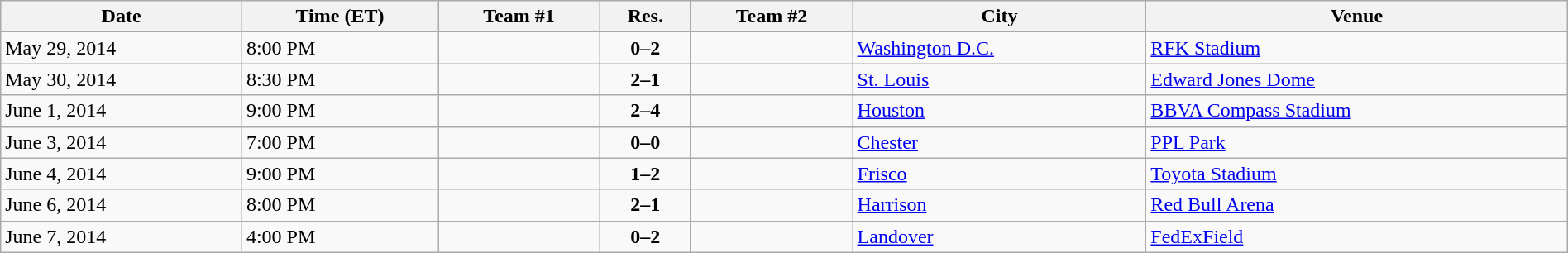<table class="wikitable"  style="text-align:left; width:100%;">
<tr>
<th>Date</th>
<th>Time (ET)</th>
<th>Team #1</th>
<th>Res.</th>
<th>Team #2</th>
<th>City</th>
<th>Venue</th>
</tr>
<tr>
<td>May 29, 2014</td>
<td>8:00 PM</td>
<td></td>
<td style="text-align:center;"><strong>0–2</strong></td>
<td><strong></strong></td>
<td><a href='#'>Washington D.C.</a></td>
<td><a href='#'>RFK Stadium</a></td>
</tr>
<tr>
<td>May 30, 2014</td>
<td>8:30 PM</td>
<td><strong></strong></td>
<td style="text-align:center;"><strong>2–1</strong></td>
<td></td>
<td><a href='#'>St. Louis</a></td>
<td><a href='#'>Edward Jones Dome</a></td>
</tr>
<tr>
<td>June 1, 2014</td>
<td>9:00 PM</td>
<td></td>
<td style="text-align:center;"><strong>2–4</strong></td>
<td><strong></strong></td>
<td><a href='#'>Houston</a></td>
<td><a href='#'>BBVA Compass Stadium</a></td>
</tr>
<tr>
<td>June 3, 2014</td>
<td>7:00 PM</td>
<td></td>
<td style="text-align:center;"><strong>0–0</strong></td>
<td></td>
<td><a href='#'>Chester</a></td>
<td><a href='#'>PPL Park</a></td>
</tr>
<tr>
<td>June 4, 2014</td>
<td>9:00 PM</td>
<td></td>
<td style="text-align:center;"><strong>1–2</strong></td>
<td><strong></strong></td>
<td><a href='#'>Frisco</a></td>
<td><a href='#'>Toyota Stadium</a></td>
</tr>
<tr>
<td>June 6, 2014</td>
<td>8:00 PM</td>
<td><strong></strong></td>
<td style="text-align:center;"><strong>2–1</strong></td>
<td></td>
<td><a href='#'>Harrison</a></td>
<td><a href='#'>Red Bull Arena</a></td>
</tr>
<tr>
<td>June 7, 2014</td>
<td>4:00 PM</td>
<td></td>
<td style="text-align:center;"><strong>0–2</strong></td>
<td><strong></strong></td>
<td><a href='#'>Landover</a></td>
<td><a href='#'>FedExField</a></td>
</tr>
</table>
